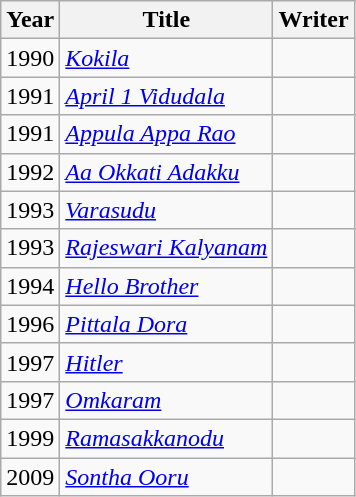<table class="wikitable">
<tr>
<th>Year</th>
<th>Title</th>
<th>Writer</th>
</tr>
<tr>
<td>1990</td>
<td><em><a href='#'>Kokila</a></em></td>
<td></td>
</tr>
<tr>
<td>1991</td>
<td><em><a href='#'>April 1 Vidudala</a></em></td>
<td></td>
</tr>
<tr>
<td>1991</td>
<td><em><a href='#'>Appula Appa Rao</a></em></td>
<td></td>
</tr>
<tr>
<td>1992</td>
<td><em><a href='#'>Aa Okkati Adakku</a></em></td>
<td></td>
</tr>
<tr>
<td>1993</td>
<td><em><a href='#'>Varasudu</a></em></td>
<td></td>
</tr>
<tr>
<td>1993</td>
<td><em><a href='#'>Rajeswari Kalyanam</a></em></td>
<td></td>
</tr>
<tr>
<td>1994</td>
<td><em><a href='#'>Hello Brother</a></em></td>
<td></td>
</tr>
<tr>
<td>1996</td>
<td><a href='#'><em>Pittala Dora</em></a></td>
<td></td>
</tr>
<tr>
<td>1997</td>
<td><em><a href='#'>Hitler</a></em></td>
<td></td>
</tr>
<tr>
<td>1997</td>
<td><em><a href='#'>Omkaram</a></em></td>
<td></td>
</tr>
<tr>
<td>1999</td>
<td><em><a href='#'>Ramasakkanodu</a></em></td>
<td></td>
</tr>
<tr>
<td>2009</td>
<td><em><a href='#'>Sontha Ooru</a></em></td>
<td></td>
</tr>
</table>
